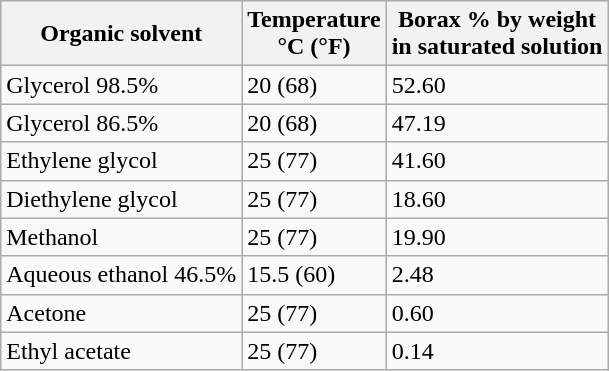<table class="wikitable sortable mw-collapsible">
<tr>
<th>Organic solvent</th>
<th>Temperature<br>°C (°F)</th>
<th>Borax % by weight<br>in saturated solution</th>
</tr>
<tr>
<td>Glycerol 98.5%</td>
<td>20 (68)</td>
<td>52.60</td>
</tr>
<tr>
<td>Glycerol 86.5%</td>
<td>20 (68)</td>
<td>47.19</td>
</tr>
<tr>
<td>Ethylene glycol</td>
<td>25 (77)</td>
<td>41.60</td>
</tr>
<tr>
<td>Diethylene glycol</td>
<td>25 (77)</td>
<td>18.60</td>
</tr>
<tr>
<td>Methanol</td>
<td>25 (77)</td>
<td>19.90</td>
</tr>
<tr>
<td>Aqueous ethanol 46.5%</td>
<td>15.5 (60)</td>
<td>2.48</td>
</tr>
<tr>
<td>Acetone</td>
<td>25 (77)</td>
<td>0.60</td>
</tr>
<tr>
<td>Ethyl acetate</td>
<td>25 (77)</td>
<td>0.14</td>
</tr>
</table>
